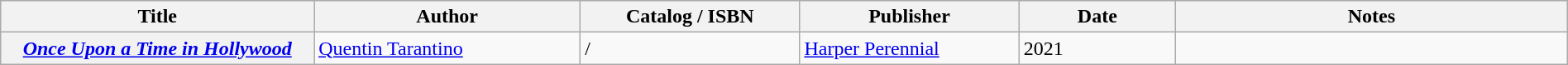<table class="wikitable sortable" style="width:100%;">
<tr>
<th width=20%>Title</th>
<th width=17%>Author</th>
<th width=14%>Catalog / ISBN</th>
<th width=14%>Publisher</th>
<th width=10%>Date</th>
<th width=25%>Notes</th>
</tr>
<tr>
<th><em><a href='#'>Once Upon a Time in Hollywood</a></em></th>
<td><a href='#'>Quentin Tarantino</a></td>
<td> / </td>
<td><a href='#'>Harper Perennial</a></td>
<td>2021</td>
<td></td>
</tr>
</table>
